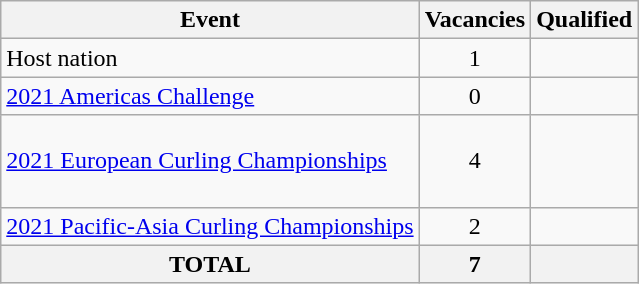<table class="wikitable">
<tr>
<th scope="col">Event</th>
<th scope="col">Vacancies</th>
<th scope="col">Qualified</th>
</tr>
<tr>
<td>Host nation</td>
<td align=center>1</td>
<td></td>
</tr>
<tr>
<td><a href='#'>2021 Americas Challenge</a></td>
<td align=center>0</td>
<td><s></s></td>
</tr>
<tr>
<td><a href='#'>2021 European Curling Championships</a></td>
<td align=center>4</td>
<td> <br>  <br>  <br> </td>
</tr>
<tr>
<td><a href='#'>2021 Pacific-Asia Curling Championships</a></td>
<td align=center>2</td>
<td> <br> </td>
</tr>
<tr>
<th>TOTAL</th>
<th>7</th>
<th></th>
</tr>
</table>
